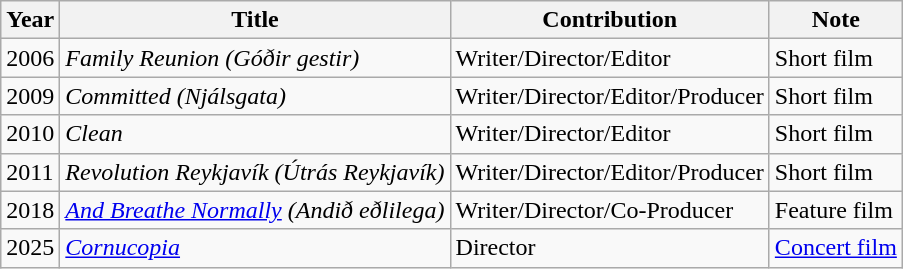<table class="wikitable sortable">
<tr>
<th>Year</th>
<th>Title</th>
<th>Contribution</th>
<th>Note</th>
</tr>
<tr>
<td>2006</td>
<td><em>Family Reunion (Góðir gestir)</em></td>
<td>Writer/Director/Editor</td>
<td>Short film</td>
</tr>
<tr>
<td>2009</td>
<td><em>Committed (Njálsgata)</em></td>
<td>Writer/Director/Editor/Producer</td>
<td>Short film</td>
</tr>
<tr>
<td>2010</td>
<td><em>Clean</em></td>
<td>Writer/Director/Editor</td>
<td>Short film</td>
</tr>
<tr>
<td>2011</td>
<td><em>Revolution Reykjavík (Útrás Reykjavík)</em></td>
<td>Writer/Director/Editor/Producer</td>
<td>Short film</td>
</tr>
<tr>
<td>2018</td>
<td><em><a href='#'>And Breathe Normally</a> (Andið eðlilega)</em></td>
<td>Writer/Director/Co-Producer</td>
<td>Feature film</td>
</tr>
<tr>
<td>2025</td>
<td><em><a href='#'>Cornucopia</a></em></td>
<td>Director</td>
<td><a href='#'>Concert film</a></td>
</tr>
</table>
